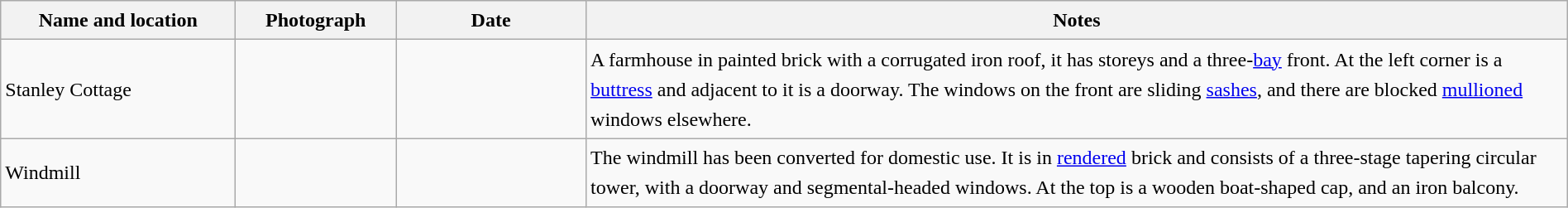<table class="wikitable sortable plainrowheaders" style="width:100%;border:0px;text-align:left;line-height:150%;">
<tr>
<th scope="col"  style="width:150px">Name and location</th>
<th scope="col"  style="width:100px" class="unsortable">Photograph</th>
<th scope="col"  style="width:120px">Date</th>
<th scope="col"  style="width:650px" class="unsortable">Notes</th>
</tr>
<tr>
<td>Stanley Cottage<br><small></small></td>
<td></td>
<td align="center"></td>
<td>A farmhouse in painted brick with a corrugated iron roof, it has  storeys and a three-<a href='#'>bay</a> front.  At the left corner is a <a href='#'>buttress</a> and adjacent to it is a doorway.  The windows on the front are sliding <a href='#'>sashes</a>, and there are blocked <a href='#'>mullioned</a> windows elsewhere.</td>
</tr>
<tr>
<td>Windmill<br><small></small></td>
<td></td>
<td align="center"></td>
<td>The windmill has been converted for domestic use.  It is in <a href='#'>rendered</a> brick and consists of a three-stage tapering circular tower, with a doorway and segmental-headed windows.  At the top is a wooden boat-shaped cap, and an iron balcony.</td>
</tr>
<tr>
</tr>
</table>
